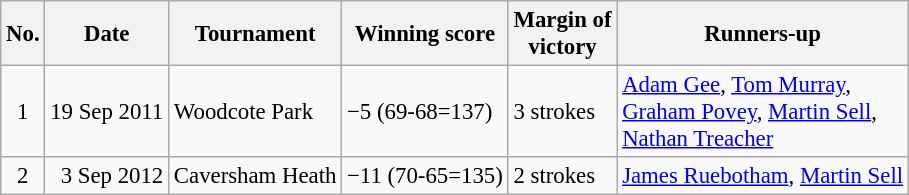<table class="wikitable" style="font-size:95%;">
<tr>
<th>No.</th>
<th>Date</th>
<th>Tournament</th>
<th>Winning score</th>
<th>Margin of<br>victory</th>
<th>Runners-up</th>
</tr>
<tr>
<td align=center>1</td>
<td align=right>19 Sep 2011</td>
<td>Woodcote Park</td>
<td>−5 (69-68=137)</td>
<td>3 strokes</td>
<td> <a href='#'>Adam Gee</a>,  <a href='#'>Tom Murray</a>,<br> <a href='#'>Graham Povey</a>,  <a href='#'>Martin Sell</a>,<br> <a href='#'>Nathan Treacher</a></td>
</tr>
<tr>
<td align=center>2</td>
<td align=right>3 Sep 2012</td>
<td>Caversham Heath</td>
<td>−11 (70-65=135)</td>
<td>2 strokes</td>
<td> <a href='#'>James Ruebotham</a>,  <a href='#'>Martin Sell</a></td>
</tr>
</table>
